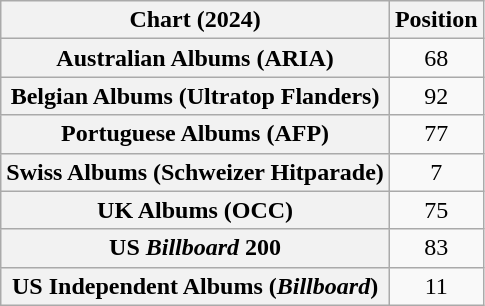<table class="wikitable sortable plainrowheaders" style="text-align:center">
<tr>
<th scope="col">Chart (2024)</th>
<th scope="col">Position</th>
</tr>
<tr>
<th scope="row">Australian Albums (ARIA)</th>
<td>68</td>
</tr>
<tr>
<th scope="row">Belgian Albums (Ultratop Flanders)</th>
<td>92</td>
</tr>
<tr>
<th scope="row">Portuguese Albums (AFP)</th>
<td>77</td>
</tr>
<tr>
<th scope="row">Swiss Albums (Schweizer Hitparade)</th>
<td>7</td>
</tr>
<tr>
<th scope="row">UK Albums (OCC)</th>
<td>75</td>
</tr>
<tr>
<th scope="row">US <em>Billboard</em> 200</th>
<td>83</td>
</tr>
<tr>
<th scope="row">US Independent Albums (<em>Billboard</em>)</th>
<td>11</td>
</tr>
</table>
